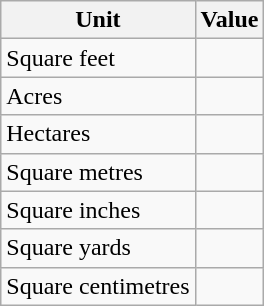<table class="wikitable sortable">
<tr>
<th>Unit</th>
<th>Value</th>
</tr>
<tr>
<td>Square feet</td>
<td></td>
</tr>
<tr>
<td>Acres</td>
<td></td>
</tr>
<tr>
<td>Hectares</td>
<td></td>
</tr>
<tr>
<td>Square metres</td>
<td></td>
</tr>
<tr>
<td>Square inches</td>
<td></td>
</tr>
<tr>
<td>Square yards</td>
<td></td>
</tr>
<tr>
<td>Square centimetres</td>
<td></td>
</tr>
</table>
